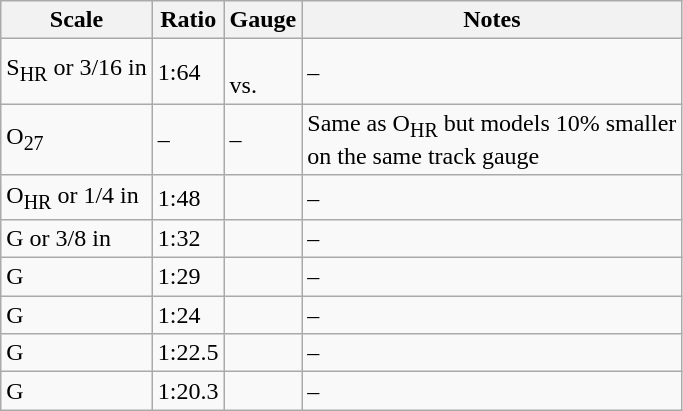<table class=wikitable>
<tr>
<th>Scale</th>
<th>Ratio</th>
<th>Gauge</th>
<th>Notes</th>
</tr>
<tr>
<td>S<sub>HR</sub> or 3/16 in</td>
<td>1:64</td>
<td><br>vs. </td>
<td>–</td>
</tr>
<tr>
<td>O<sub>27</sub></td>
<td>–</td>
<td>–</td>
<td>Same as O<sub>HR</sub> but models 10% smaller<br>on the same track gauge</td>
</tr>
<tr>
<td>O<sub>HR</sub> or 1/4 in</td>
<td>1:48</td>
<td></td>
<td>–</td>
</tr>
<tr>
<td>G or 3/8 in</td>
<td>1:32</td>
<td></td>
<td>–</td>
</tr>
<tr>
<td>G</td>
<td>1:29</td>
<td></td>
<td>–</td>
</tr>
<tr>
<td>G</td>
<td>1:24</td>
<td></td>
<td>–</td>
</tr>
<tr>
<td>G</td>
<td>1:22.5</td>
<td></td>
<td>–</td>
</tr>
<tr>
<td>G</td>
<td>1:20.3</td>
<td></td>
<td>–</td>
</tr>
</table>
